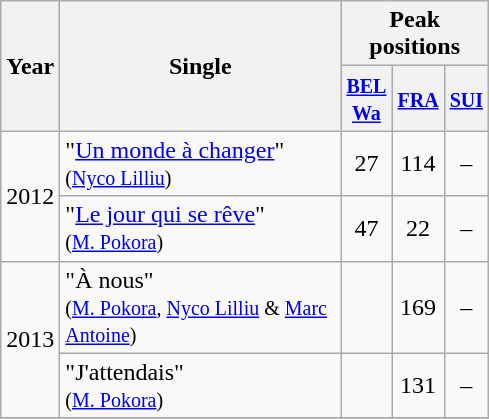<table class="wikitable">
<tr>
<th align="center" rowspan="2" width="10">Year</th>
<th align="center" rowspan="2" width="180">Single</th>
<th align="center" colspan="3">Peak positions</th>
</tr>
<tr>
<th width="20"><small><a href='#'>BEL <br>Wa</a></small></th>
<th width="20"><small><a href='#'>FRA</a></small></th>
<th width="20"><small><a href='#'>SUI</a></small></th>
</tr>
<tr>
<td align="center" rowspan="2">2012</td>
<td>"<a href='#'>Un monde à changer</a>"<br><small>(<a href='#'>Nyco Lilliu</a>)</small></td>
<td align="center">27</td>
<td align="center">114</td>
<td align="center">–</td>
</tr>
<tr>
<td>"<a href='#'>Le jour qui se rêve</a>"<br><small>(<a href='#'>M. Pokora</a>)</small></td>
<td align="center">47</td>
<td align="center">22</td>
<td align="center">–</td>
</tr>
<tr>
<td align="center" rowspan="2">2013</td>
<td>"À nous"<br><small>(<a href='#'>M. Pokora</a>, <a href='#'>Nyco Lilliu</a> & <a href='#'>Marc Antoine</a>)</small></td>
<td align="center"></td>
<td align="center">169</td>
<td align="center">–</td>
</tr>
<tr>
<td>"J'attendais"<br><small>(<a href='#'>M. Pokora</a>)</small></td>
<td align="center"></td>
<td align="center">131</td>
<td align="center">–</td>
</tr>
<tr>
</tr>
</table>
